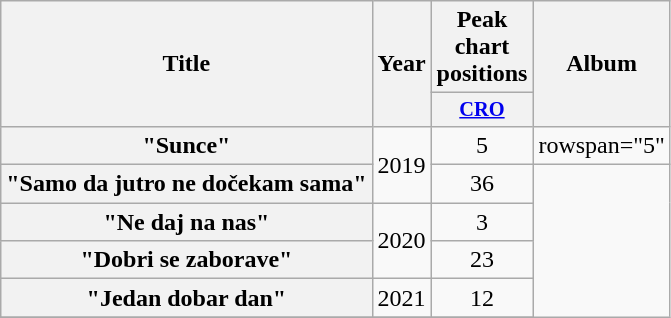<table class="wikitable plainrowheaders" style="text-align:center;">
<tr>
<th scope="col" rowspan="2">Title</th>
<th scope="col" rowspan="2">Year</th>
<th scope="col" colspan="1">Peak chart positions</th>
<th scope="col" rowspan="2">Album</th>
</tr>
<tr>
<th scope="col" style="width:3em; font-size:85%;"><a href='#'>CRO</a><br></th>
</tr>
<tr>
<th scope="row">"Sunce"</th>
<td rowspan="2">2019</td>
<td>5</td>
<td>rowspan="5" </td>
</tr>
<tr>
<th scope="row">"Samo da jutro ne dočekam sama"</th>
<td>36</td>
</tr>
<tr>
<th scope="row">"Ne daj na nas"</th>
<td rowspan="2">2020</td>
<td>3</td>
</tr>
<tr>
<th scope="row">"Dobri se zaborave"</th>
<td>23</td>
</tr>
<tr>
<th scope="row">"Jedan dobar dan"</th>
<td rowspan="1">2021</td>
<td>12</td>
</tr>
<tr>
</tr>
</table>
